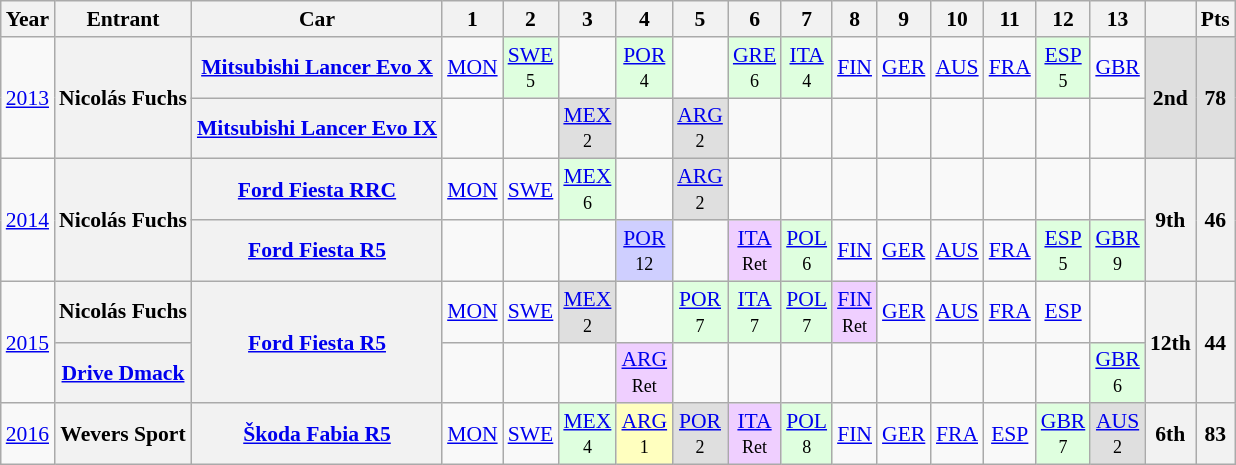<table class="wikitable" style="text-align:center; font-size:90%">
<tr>
<th>Year</th>
<th>Entrant</th>
<th>Car</th>
<th>1</th>
<th>2</th>
<th>3</th>
<th>4</th>
<th>5</th>
<th>6</th>
<th>7</th>
<th>8</th>
<th>9</th>
<th>10</th>
<th>11</th>
<th>12</th>
<th>13</th>
<th></th>
<th>Pts</th>
</tr>
<tr>
<td rowspan=2><a href='#'>2013</a></td>
<th rowspan=2>Nicolás Fuchs</th>
<th><a href='#'>Mitsubishi Lancer Evo X</a></th>
<td><a href='#'>MON</a></td>
<td style="background:#DFFFDF;"><a href='#'>SWE</a><br><small>5</small></td>
<td></td>
<td style="background:#DFFFDF;"><a href='#'>POR</a><br><small>4</small></td>
<td></td>
<td style="background:#DFFFDF;"><a href='#'>GRE</a><br><small>6</small></td>
<td style="background:#DFFFDF;"><a href='#'>ITA</a><br><small>4</small></td>
<td><a href='#'>FIN</a></td>
<td><a href='#'>GER</a></td>
<td><a href='#'>AUS</a></td>
<td><a href='#'>FRA</a></td>
<td style="background:#DFFFDF;"><a href='#'>ESP</a><br><small>5</small></td>
<td><a href='#'>GBR</a></td>
<td style="background:#DFDFDF;" rowspan=2><strong>2nd</strong></td>
<td style="background:#DFDFDF;" rowspan=2><strong>78</strong></td>
</tr>
<tr>
<th><a href='#'>Mitsubishi Lancer Evo IX</a></th>
<td></td>
<td></td>
<td style="background:#DFDFDF;"><a href='#'>MEX</a><br><small>2</small></td>
<td></td>
<td style="background:#DFDFDF;"><a href='#'>ARG</a><br><small>2</small></td>
<td></td>
<td></td>
<td></td>
<td></td>
<td></td>
<td></td>
<td></td>
<td></td>
</tr>
<tr>
<td rowspan=2><a href='#'>2014</a></td>
<th rowspan=2>Nicolás Fuchs</th>
<th><a href='#'>Ford Fiesta RRC</a></th>
<td><a href='#'>MON</a></td>
<td><a href='#'>SWE</a></td>
<td style="background:#DFFFDF;"><a href='#'>MEX</a><br><small>6</small></td>
<td></td>
<td style="background:#DFDFDF;"><a href='#'>ARG</a><br><small>2</small></td>
<td></td>
<td></td>
<td></td>
<td></td>
<td></td>
<td></td>
<td></td>
<td></td>
<th rowspan=2>9th</th>
<th rowspan=2>46</th>
</tr>
<tr>
<th><a href='#'>Ford Fiesta R5</a></th>
<td></td>
<td></td>
<td></td>
<td style="background:#CFCFFF;"><a href='#'>POR</a><br><small>12</small></td>
<td></td>
<td style="background:#EFCFFF;"><a href='#'>ITA</a><br><small>Ret</small></td>
<td style="background:#DFFFDF;"><a href='#'>POL</a><br><small>6</small></td>
<td><a href='#'>FIN</a></td>
<td><a href='#'>GER</a></td>
<td><a href='#'>AUS</a></td>
<td><a href='#'>FRA</a></td>
<td style="background:#DFFFDF;"><a href='#'>ESP</a><br><small>5</small></td>
<td style="background:#DFFFDF;"><a href='#'>GBR</a><br><small>9</small></td>
</tr>
<tr>
<td rowspan=2><a href='#'>2015</a></td>
<th>Nicolás Fuchs</th>
<th rowspan=2><a href='#'>Ford Fiesta R5</a></th>
<td><a href='#'>MON</a></td>
<td><a href='#'>SWE</a></td>
<td style="background:#DFDFDF;"><a href='#'>MEX</a><br><small>2</small></td>
<td></td>
<td style="background:#DFFFDF;"><a href='#'>POR</a><br><small>7</small></td>
<td style="background:#DFFFDF;"><a href='#'>ITA</a><br><small>7</small></td>
<td style="background:#DFFFDF;"><a href='#'>POL</a><br><small>7</small></td>
<td style="background:#EFCFFF;"><a href='#'>FIN</a><br><small>Ret</small></td>
<td><a href='#'>GER</a></td>
<td><a href='#'>AUS</a></td>
<td><a href='#'>FRA</a></td>
<td><a href='#'>ESP</a></td>
<td></td>
<th rowspan=2>12th</th>
<th rowspan=2>44</th>
</tr>
<tr>
<th><a href='#'>Drive Dmack</a></th>
<td></td>
<td></td>
<td></td>
<td style="background:#EFCFFF;"><a href='#'>ARG</a><br><small>Ret</small></td>
<td></td>
<td></td>
<td></td>
<td></td>
<td></td>
<td></td>
<td></td>
<td></td>
<td style="background:#DFFFDF;"><a href='#'>GBR</a><br><small>6</small></td>
</tr>
<tr>
<td><a href='#'>2016</a></td>
<th>Wevers Sport</th>
<th><a href='#'>Škoda Fabia R5</a></th>
<td><a href='#'>MON</a></td>
<td><a href='#'>SWE</a></td>
<td style="background:#DFFFDF;"><a href='#'>MEX</a><br><small>4</small></td>
<td style="background:#FFFFBF;"><a href='#'>ARG</a><br><small>1</small></td>
<td style="background:#DFDFDF;"><a href='#'>POR</a><br><small>2</small></td>
<td style="background:#EFCFFF;"><a href='#'>ITA</a><br><small>Ret</small></td>
<td style="background:#DFFFDF;"><a href='#'>POL</a><br><small>8</small></td>
<td><a href='#'>FIN</a></td>
<td><a href='#'>GER</a></td>
<td><a href='#'>FRA</a></td>
<td><a href='#'>ESP</a></td>
<td style="background:#DFFFDF;"><a href='#'>GBR</a><br><small>7</small></td>
<td style="background:#DFDFDF;"><a href='#'>AUS</a><br><small>2</small></td>
<th>6th</th>
<th>83</th>
</tr>
</table>
